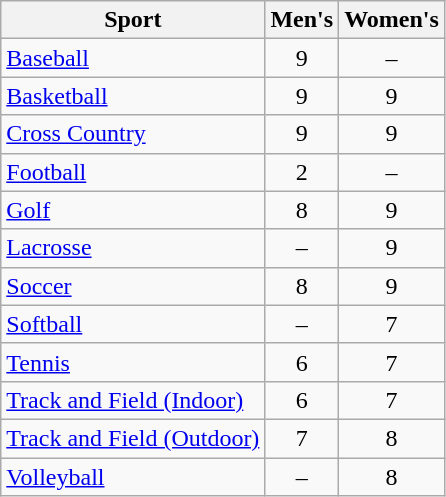<table class="wikitable" style="text-align:center;">
<tr>
<th>Sport</th>
<th>Men's</th>
<th>Women's</th>
</tr>
<tr>
<td align="left"><a href='#'>Baseball</a></td>
<td>9</td>
<td>–</td>
</tr>
<tr>
<td align="left"><a href='#'>Basketball</a></td>
<td>9</td>
<td>9</td>
</tr>
<tr>
<td align="left"><a href='#'>Cross Country</a></td>
<td>9</td>
<td>9</td>
</tr>
<tr>
<td align="left"><a href='#'>Football</a></td>
<td>2</td>
<td>–</td>
</tr>
<tr>
<td align="left"><a href='#'>Golf</a></td>
<td>8</td>
<td>9</td>
</tr>
<tr>
<td align="left"><a href='#'>Lacrosse</a></td>
<td>–</td>
<td>9</td>
</tr>
<tr>
<td align="left"><a href='#'>Soccer</a></td>
<td>8</td>
<td>9</td>
</tr>
<tr>
<td align="left"><a href='#'>Softball</a></td>
<td>–</td>
<td>7</td>
</tr>
<tr>
<td align="left"><a href='#'>Tennis</a></td>
<td>6</td>
<td>7</td>
</tr>
<tr>
<td align="left"><a href='#'>Track and Field (Indoor)</a></td>
<td>6</td>
<td>7</td>
</tr>
<tr>
<td align="left"><a href='#'>Track and Field (Outdoor)</a></td>
<td>7</td>
<td>8</td>
</tr>
<tr>
<td align="left"><a href='#'>Volleyball</a></td>
<td>–</td>
<td>8</td>
</tr>
</table>
